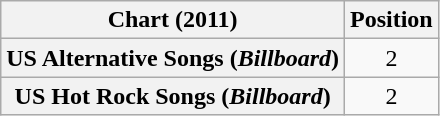<table class="wikitable sortable plainrowheaders" style="text-align:center">
<tr>
<th scope="col">Chart (2011)</th>
<th scope="col">Position</th>
</tr>
<tr>
<th scope="row">US Alternative Songs (<em>Billboard</em>)</th>
<td>2</td>
</tr>
<tr>
<th scope="row">US Hot Rock Songs (<em>Billboard</em>)</th>
<td>2</td>
</tr>
</table>
